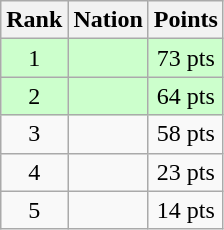<table class="wikitable sortable" style="text-align:center">
<tr>
<th>Rank</th>
<th>Nation</th>
<th>Points</th>
</tr>
<tr style="background-color:#ccffcc">
<td>1</td>
<td align=left></td>
<td>73 pts</td>
</tr>
<tr style="background-color:#ccffcc">
<td>2</td>
<td align=left></td>
<td>64 pts</td>
</tr>
<tr>
<td>3</td>
<td align=left></td>
<td>58 pts</td>
</tr>
<tr>
<td>4</td>
<td align=left></td>
<td>23 pts</td>
</tr>
<tr>
<td>5</td>
<td align=left></td>
<td>14 pts</td>
</tr>
</table>
